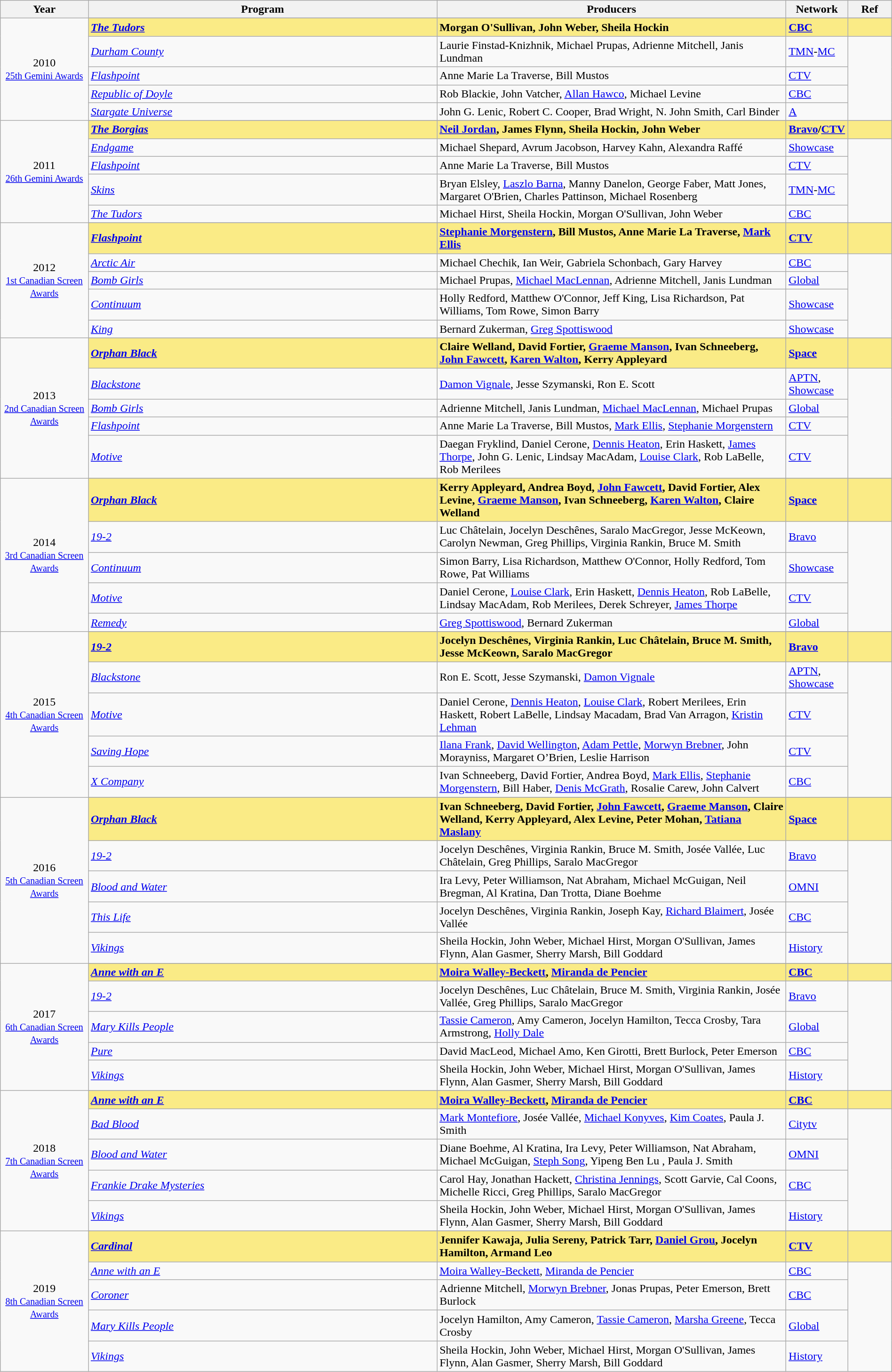<table class="wikitable" style="width:100%">
<tr>
<th style="width:10%;">Year</th>
<th style="width:40%;">Program</th>
<th style="width:40%;">Producers</th>
<th style="width:5%;">Network</th>
<th style="width:5%;">Ref</th>
</tr>
<tr>
<td rowspan="6" style="text-align:center">2010<br><small><a href='#'>25th Gemini Awards</a></small></td>
</tr>
<tr style="background:#FAEB86;">
<td><strong><em><a href='#'>The Tudors</a></em></strong></td>
<td><strong>Morgan O'Sullivan, John Weber, Sheila Hockin</strong></td>
<td><strong><a href='#'>CBC</a></strong></td>
<td></td>
</tr>
<tr>
<td><em><a href='#'>Durham County</a></em></td>
<td>Laurie Finstad-Knizhnik, Michael Prupas, Adrienne Mitchell, Janis Lundman</td>
<td><a href='#'>TMN</a>-<a href='#'>MC</a></td>
<td rowspan=4></td>
</tr>
<tr>
<td><em><a href='#'>Flashpoint</a></em></td>
<td>Anne Marie La Traverse, Bill Mustos</td>
<td><a href='#'>CTV</a></td>
</tr>
<tr>
<td><em><a href='#'>Republic of Doyle</a></em></td>
<td>Rob Blackie, John Vatcher, <a href='#'>Allan Hawco</a>, Michael Levine</td>
<td><a href='#'>CBC</a></td>
</tr>
<tr>
<td><em><a href='#'>Stargate Universe</a></em></td>
<td>John G. Lenic, Robert C. Cooper, Brad Wright, N. John Smith, Carl Binder</td>
<td><a href='#'>A</a></td>
</tr>
<tr>
<td rowspan="6" style="text-align:center">2011<br><small><a href='#'>26th Gemini Awards</a></small></td>
</tr>
<tr style="background:#FAEB86;">
<td><strong><em><a href='#'>The Borgias</a></em></strong></td>
<td><strong><a href='#'>Neil Jordan</a>, James Flynn, Sheila Hockin, John Weber</strong></td>
<td><strong><a href='#'>Bravo</a>/<a href='#'>CTV</a></strong></td>
<td></td>
</tr>
<tr>
<td><em><a href='#'>Endgame</a></em></td>
<td>Michael Shepard, Avrum Jacobson, Harvey Kahn, Alexandra Raffé</td>
<td><a href='#'>Showcase</a></td>
<td rowspan=4></td>
</tr>
<tr>
<td><em><a href='#'>Flashpoint</a></em></td>
<td>Anne Marie La Traverse, Bill Mustos</td>
<td><a href='#'>CTV</a></td>
</tr>
<tr>
<td><em><a href='#'>Skins</a></em></td>
<td>Bryan Elsley, <a href='#'>Laszlo Barna</a>, Manny Danelon, George Faber, Matt Jones, Margaret O'Brien, Charles Pattinson, Michael Rosenberg</td>
<td><a href='#'>TMN</a>-<a href='#'>MC</a></td>
</tr>
<tr>
<td><em><a href='#'>The Tudors</a></em></td>
<td>Michael Hirst, Sheila Hockin, Morgan O'Sullivan, John Weber</td>
<td><a href='#'>CBC</a></td>
</tr>
<tr>
<td rowspan="6" style="text-align:center">2012<br><small><a href='#'>1st Canadian Screen Awards</a></small></td>
</tr>
<tr style="background:#FAEB86;">
<td><strong><em><a href='#'>Flashpoint</a></em></strong></td>
<td><strong><a href='#'>Stephanie Morgenstern</a>, Bill Mustos, Anne Marie La Traverse, <a href='#'>Mark Ellis</a></strong></td>
<td><strong><a href='#'>CTV</a></strong></td>
<td></td>
</tr>
<tr>
<td><em><a href='#'>Arctic Air</a></em></td>
<td>Michael Chechik, Ian Weir, Gabriela Schonbach, Gary Harvey</td>
<td><a href='#'>CBC</a></td>
<td rowspan=4></td>
</tr>
<tr>
<td><em><a href='#'>Bomb Girls</a></em></td>
<td>Michael Prupas, <a href='#'>Michael MacLennan</a>, Adrienne Mitchell, Janis Lundman</td>
<td><a href='#'>Global</a></td>
</tr>
<tr>
<td><em><a href='#'>Continuum</a></em></td>
<td>Holly Redford, Matthew O'Connor, Jeff King, Lisa Richardson, Pat Williams, Tom Rowe, Simon Barry</td>
<td><a href='#'>Showcase</a></td>
</tr>
<tr>
<td><em><a href='#'>King</a></em></td>
<td>Bernard Zukerman, <a href='#'>Greg Spottiswood</a></td>
<td><a href='#'>Showcase</a></td>
</tr>
<tr>
<td rowspan="6" style="text-align:center">2013<br><small><a href='#'>2nd Canadian Screen Awards</a></small></td>
</tr>
<tr style="background:#FAEB86;">
<td><strong><em><a href='#'>Orphan Black</a></em></strong></td>
<td><strong>Claire Welland, David Fortier, <a href='#'>Graeme Manson</a>, Ivan Schneeberg, <a href='#'>John Fawcett</a>, <a href='#'>Karen Walton</a>, Kerry Appleyard</strong></td>
<td><strong><a href='#'>Space</a></strong></td>
<td></td>
</tr>
<tr>
<td><em><a href='#'>Blackstone</a></em></td>
<td><a href='#'>Damon Vignale</a>, Jesse Szymanski, Ron E. Scott</td>
<td><a href='#'>APTN</a>, <a href='#'>Showcase</a></td>
<td rowspan=4></td>
</tr>
<tr>
<td><em><a href='#'>Bomb Girls</a></em></td>
<td>Adrienne Mitchell, Janis Lundman, <a href='#'>Michael MacLennan</a>, Michael Prupas</td>
<td><a href='#'>Global</a></td>
</tr>
<tr>
<td><em><a href='#'>Flashpoint</a></em></td>
<td>Anne Marie La Traverse, Bill Mustos, <a href='#'>Mark Ellis</a>, <a href='#'>Stephanie Morgenstern</a></td>
<td><a href='#'>CTV</a></td>
</tr>
<tr>
<td><em><a href='#'>Motive</a></em></td>
<td>Daegan Fryklind, Daniel Cerone, <a href='#'>Dennis Heaton</a>, Erin Haskett, <a href='#'>James Thorpe</a>, John G. Lenic, Lindsay MacAdam, <a href='#'>Louise Clark</a>, Rob LaBelle, Rob Merilees</td>
<td><a href='#'>CTV</a></td>
</tr>
<tr>
<td rowspan="6" style="text-align:center">2014<br><small><a href='#'>3rd Canadian Screen Awards</a></small></td>
</tr>
<tr style="background:#FAEB86;">
<td><strong><em><a href='#'>Orphan Black</a></em></strong></td>
<td><strong>Kerry Appleyard, Andrea Boyd, <a href='#'>John Fawcett</a>, David Fortier, Alex Levine, <a href='#'>Graeme Manson</a>, Ivan Schneeberg, <a href='#'>Karen Walton</a>, Claire Welland</strong></td>
<td><strong><a href='#'>Space</a></strong></td>
<td></td>
</tr>
<tr>
<td><em><a href='#'>19-2</a></em></td>
<td>Luc Châtelain, Jocelyn Deschênes, Saralo MacGregor, Jesse McKeown, Carolyn Newman, Greg Phillips, Virginia Rankin, Bruce M. Smith</td>
<td><a href='#'>Bravo</a></td>
<td rowspan=4></td>
</tr>
<tr>
<td><em><a href='#'>Continuum</a></em></td>
<td>Simon Barry, Lisa Richardson, Matthew O'Connor, Holly Redford, Tom Rowe, Pat Williams</td>
<td><a href='#'>Showcase</a></td>
</tr>
<tr>
<td><em><a href='#'>Motive</a></em></td>
<td>Daniel Cerone, <a href='#'>Louise Clark</a>, Erin Haskett, <a href='#'>Dennis Heaton</a>, Rob LaBelle, Lindsay MacAdam, Rob Merilees, Derek Schreyer, <a href='#'>James Thorpe</a></td>
<td><a href='#'>CTV</a></td>
</tr>
<tr>
<td><em><a href='#'>Remedy</a></em></td>
<td><a href='#'>Greg Spottiswood</a>, Bernard Zukerman</td>
<td><a href='#'>Global</a></td>
</tr>
<tr>
<td rowspan="6" style="text-align:center">2015<br><small><a href='#'>4th Canadian Screen Awards</a></small></td>
</tr>
<tr style="background:#FAEB86;">
<td><strong><em><a href='#'>19-2</a></em></strong></td>
<td><strong>Jocelyn Deschênes, Virginia Rankin, Luc Châtelain, Bruce M. Smith, Jesse McKeown, Saralo MacGregor</strong></td>
<td><strong><a href='#'>Bravo</a></strong></td>
<td></td>
</tr>
<tr>
<td><em><a href='#'>Blackstone</a></em></td>
<td>Ron E. Scott, Jesse Szymanski, <a href='#'>Damon Vignale</a></td>
<td><a href='#'>APTN</a>, <a href='#'>Showcase</a></td>
<td rowspan=4></td>
</tr>
<tr>
<td><em><a href='#'>Motive</a></em></td>
<td>Daniel Cerone, <a href='#'>Dennis Heaton</a>, <a href='#'>Louise Clark</a>, Robert Merilees, Erin Haskett, Robert LaBelle, Lindsay Macadam, Brad Van Arragon, <a href='#'>Kristin Lehman</a></td>
<td><a href='#'>CTV</a></td>
</tr>
<tr>
<td><em><a href='#'>Saving Hope</a></em></td>
<td><a href='#'>Ilana Frank</a>, <a href='#'>David Wellington</a>, <a href='#'>Adam Pettle</a>, <a href='#'>Morwyn Brebner</a>, John Morayniss, Margaret O’Brien, Leslie Harrison</td>
<td><a href='#'>CTV</a></td>
</tr>
<tr>
<td><em><a href='#'>X Company</a></em></td>
<td>Ivan Schneeberg, David Fortier, Andrea Boyd, <a href='#'>Mark Ellis</a>, <a href='#'>Stephanie Morgenstern</a>, Bill Haber, <a href='#'>Denis McGrath</a>, Rosalie Carew, John Calvert</td>
<td><a href='#'>CBC</a></td>
</tr>
<tr>
<td rowspan="6" style="text-align:center">2016<br><small><a href='#'>5th Canadian Screen Awards</a></small></td>
</tr>
<tr style="background:#FAEB86;">
<td><strong><em><a href='#'>Orphan Black</a></em></strong></td>
<td><strong>Ivan Schneeberg, David Fortier, <a href='#'>John Fawcett</a>, <a href='#'>Graeme Manson</a>, Claire Welland, Kerry Appleyard, Alex Levine, Peter Mohan, <a href='#'>Tatiana Maslany</a></strong></td>
<td><strong><a href='#'>Space</a></strong></td>
<td></td>
</tr>
<tr>
<td><em><a href='#'>19-2</a></em></td>
<td>Jocelyn Deschênes, Virginia Rankin, Bruce M. Smith, Josée Vallée, Luc Châtelain, Greg Phillips, Saralo MacGregor</td>
<td><a href='#'>Bravo</a></td>
<td rowspan=4></td>
</tr>
<tr>
<td><em><a href='#'>Blood and Water</a></em></td>
<td>Ira Levy, Peter Williamson, Nat Abraham, Michael McGuigan, Neil Bregman, Al Kratina, Dan Trotta, Diane Boehme</td>
<td><a href='#'>OMNI</a></td>
</tr>
<tr>
<td><em><a href='#'>This Life</a></em></td>
<td>Jocelyn Deschênes, Virginia Rankin, Joseph Kay, <a href='#'>Richard Blaimert</a>, Josée Vallée</td>
<td><a href='#'>CBC</a></td>
</tr>
<tr>
<td><em><a href='#'>Vikings</a></em></td>
<td>Sheila Hockin, John Weber, Michael Hirst, Morgan O'Sullivan, James Flynn, Alan Gasmer, Sherry Marsh, Bill Goddard</td>
<td><a href='#'>History</a></td>
</tr>
<tr>
<td rowspan="6" style="text-align:center">2017<br><small><a href='#'>6th Canadian Screen Awards</a></small></td>
</tr>
<tr style="background:#FAEB86;">
<td><strong><em><a href='#'>Anne with an E</a></em></strong></td>
<td><strong><a href='#'>Moira Walley-Beckett</a>, <a href='#'>Miranda de Pencier</a></strong></td>
<td><strong><a href='#'>CBC</a></strong></td>
<td></td>
</tr>
<tr>
<td><em><a href='#'>19-2</a></em></td>
<td>Jocelyn Deschênes, Luc Châtelain, Bruce M. Smith, Virginia Rankin, Josée Vallée, Greg Phillips, Saralo MacGregor</td>
<td><a href='#'>Bravo</a></td>
<td rowspan=4></td>
</tr>
<tr>
<td><em><a href='#'>Mary Kills People</a></em></td>
<td><a href='#'>Tassie Cameron</a>, Amy Cameron, Jocelyn Hamilton, Tecca Crosby, Tara Armstrong, <a href='#'>Holly Dale</a></td>
<td><a href='#'>Global</a></td>
</tr>
<tr>
<td><em><a href='#'>Pure</a></em></td>
<td>David MacLeod, Michael Amo, Ken Girotti, Brett Burlock, Peter Emerson</td>
<td><a href='#'>CBC</a></td>
</tr>
<tr>
<td><em><a href='#'>Vikings</a></em></td>
<td>Sheila Hockin, John Weber, Michael Hirst, Morgan O'Sullivan, James Flynn, Alan Gasmer, Sherry Marsh, Bill Goddard</td>
<td><a href='#'>History</a></td>
</tr>
<tr>
<td rowspan="6" style="text-align:center">2018<br><small><a href='#'>7th Canadian Screen Awards</a></small></td>
</tr>
<tr style="background:#FAEB86;">
<td><strong><em><a href='#'>Anne with an E</a></em></strong></td>
<td><strong><a href='#'>Moira Walley-Beckett</a>, <a href='#'>Miranda de Pencier</a></strong></td>
<td><strong><a href='#'>CBC</a></strong></td>
<td></td>
</tr>
<tr>
<td><em><a href='#'>Bad Blood</a></em></td>
<td><a href='#'>Mark Montefiore</a>, Josée Vallée, <a href='#'>Michael Konyves</a>, <a href='#'>Kim Coates</a>, Paula J. Smith</td>
<td><a href='#'>Citytv</a></td>
<td rowspan=4></td>
</tr>
<tr>
<td><em><a href='#'>Blood and Water</a></em></td>
<td>Diane Boehme, Al Kratina, Ira Levy, Peter Williamson, Nat Abraham, Michael McGuigan, <a href='#'>Steph Song</a>, Yipeng Ben Lu , Paula J. Smith</td>
<td><a href='#'>OMNI</a></td>
</tr>
<tr>
<td><em><a href='#'>Frankie Drake Mysteries</a></em></td>
<td>Carol Hay, Jonathan Hackett, <a href='#'>Christina Jennings</a>, Scott Garvie, Cal Coons, Michelle Ricci, Greg Phillips, Saralo MacGregor</td>
<td><a href='#'>CBC</a></td>
</tr>
<tr>
<td><em><a href='#'>Vikings</a></em></td>
<td>Sheila Hockin, John Weber, Michael Hirst, Morgan O'Sullivan, James Flynn, Alan Gasmer, Sherry Marsh, Bill Goddard</td>
<td><a href='#'>History</a></td>
</tr>
<tr>
<td rowspan="6" style="text-align:center">2019<br><small><a href='#'>8th Canadian Screen Awards</a></small></td>
</tr>
<tr style="background:#FAEB86;">
<td><strong><em><a href='#'>Cardinal</a></em></strong></td>
<td><strong>Jennifer Kawaja, Julia Sereny, Patrick Tarr, <a href='#'>Daniel Grou</a>, Jocelyn Hamilton, Armand Leo</strong></td>
<td><strong><a href='#'>CTV</a></strong></td>
<td></td>
</tr>
<tr>
<td><em><a href='#'>Anne with an E</a></em></td>
<td><a href='#'>Moira Walley-Beckett</a>, <a href='#'>Miranda de Pencier</a></td>
<td><a href='#'>CBC</a></td>
<td rowspan=4></td>
</tr>
<tr>
<td><em><a href='#'>Coroner</a></em></td>
<td>Adrienne Mitchell, <a href='#'>Morwyn Brebner</a>, Jonas Prupas, Peter Emerson, Brett Burlock</td>
<td><a href='#'>CBC</a></td>
</tr>
<tr>
<td><em><a href='#'>Mary Kills People</a></em></td>
<td>Jocelyn Hamilton, Amy Cameron, <a href='#'>Tassie Cameron</a>, <a href='#'>Marsha Greene</a>, Tecca Crosby</td>
<td><a href='#'>Global</a></td>
</tr>
<tr>
<td><em><a href='#'>Vikings</a></em></td>
<td>Sheila Hockin, John Weber, Michael Hirst, Morgan O'Sullivan, James Flynn, Alan Gasmer, Sherry Marsh, Bill Goddard</td>
<td><a href='#'>History</a></td>
</tr>
</table>
